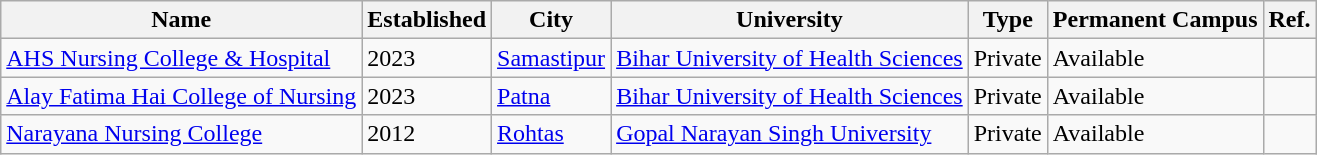<table class="wikitable sortable">
<tr>
<th>Name</th>
<th>Established</th>
<th>City</th>
<th>University</th>
<th>Type</th>
<th>Permanent Campus</th>
<th>Ref.</th>
</tr>
<tr>
<td><a href='#'>AHS Nursing College & Hospital</a></td>
<td>2023</td>
<td><a href='#'>Samastipur</a></td>
<td><a href='#'>Bihar University of Health Sciences</a></td>
<td>Private</td>
<td>Available</td>
<td></td>
</tr>
<tr>
<td><a href='#'>Alay Fatima Hai College of Nursing </a></td>
<td>2023</td>
<td><a href='#'>Patna</a></td>
<td><a href='#'>Bihar University of Health Sciences</a></td>
<td>Private</td>
<td>Available</td>
<td></td>
</tr>
<tr>
<td><a href='#'>Narayana Nursing College</a></td>
<td>2012</td>
<td><a href='#'>Rohtas</a></td>
<td><a href='#'>Gopal Narayan Singh University</a></td>
<td>Private</td>
<td>Available</td>
<td></td>
</tr>
</table>
